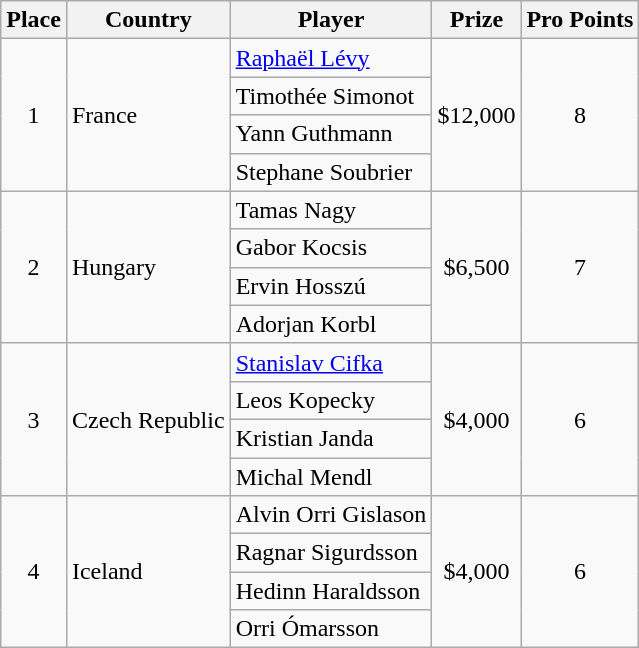<table class="wikitable">
<tr>
<th>Place</th>
<th>Country</th>
<th>Player</th>
<th>Prize</th>
<th>Pro Points</th>
</tr>
<tr>
<td rowspan="4" align=center>1</td>
<td rowspan="4"> France</td>
<td><a href='#'>Raphaël Lévy</a></td>
<td rowspan="4" align=center>$12,000</td>
<td rowspan="4" align=center>8</td>
</tr>
<tr>
<td>Timothée Simonot</td>
</tr>
<tr>
<td>Yann Guthmann</td>
</tr>
<tr>
<td>Stephane Soubrier</td>
</tr>
<tr>
<td rowspan="4" align=center>2</td>
<td rowspan="4"> Hungary</td>
<td>Tamas Nagy</td>
<td rowspan="4" align=center>$6,500</td>
<td rowspan="4" align=center>7</td>
</tr>
<tr>
<td>Gabor Kocsis</td>
</tr>
<tr>
<td>Ervin Hosszú</td>
</tr>
<tr>
<td>Adorjan Korbl</td>
</tr>
<tr>
<td rowspan="4" align=center>3</td>
<td rowspan="4"> Czech Republic</td>
<td><a href='#'>Stanislav Cifka</a></td>
<td rowspan="4" align=center>$4,000</td>
<td rowspan="4" align=center>6</td>
</tr>
<tr>
<td>Leos Kopecky</td>
</tr>
<tr>
<td>Kristian Janda</td>
</tr>
<tr>
<td>Michal Mendl</td>
</tr>
<tr>
<td rowspan="4" align=center>4</td>
<td rowspan="4"> Iceland</td>
<td>Alvin Orri Gislason</td>
<td rowspan="4" align=center>$4,000</td>
<td rowspan="4" align=center>6</td>
</tr>
<tr>
<td>Ragnar Sigurdsson</td>
</tr>
<tr>
<td>Hedinn Haraldsson</td>
</tr>
<tr>
<td>Orri Ómarsson</td>
</tr>
</table>
